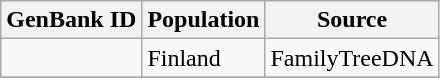<table class="wikitable sortable">
<tr>
<th scope="col">GenBank ID</th>
<th scope="col">Population</th>
<th scope="col">Source</th>
</tr>
<tr>
<td></td>
<td>Finland</td>
<td>FamilyTreeDNA</td>
</tr>
<tr>
</tr>
</table>
